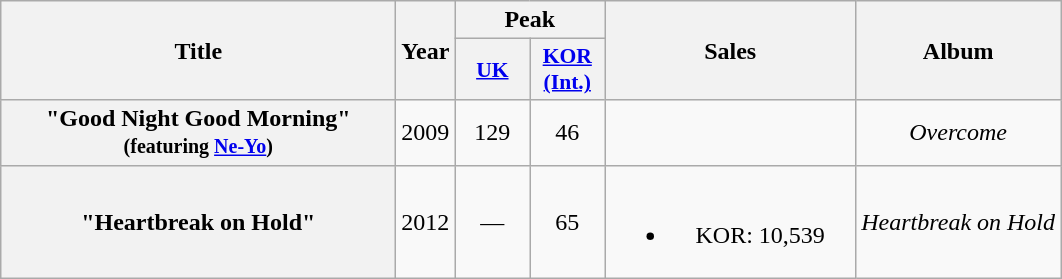<table class="wikitable plainrowheaders" style="text-align:center;">
<tr>
<th scope="col" rowspan="2" style="width:16em;">Title</th>
<th scope="col" rowspan="2" style="width:1em;">Year</th>
<th scope="col" colspan="2">Peak</th>
<th scope="col" rowspan="2" style="width:10em;">Sales</th>
<th scope="col" rowspan="2">Album</th>
</tr>
<tr>
<th scope="col" style="width:3em;font-size:90%;"><a href='#'>UK</a><br></th>
<th scope="col" style="width:3em;font-size:90%;"><a href='#'>KOR (Int.)</a><br></th>
</tr>
<tr>
<th scope="row">"Good Night Good Morning" <br><small>(featuring <a href='#'>Ne-Yo</a>)</small></th>
<td>2009</td>
<td>129</td>
<td>46</td>
<td></td>
<td><em>Overcome</em></td>
</tr>
<tr>
<th scope="row">"Heartbreak on Hold"</th>
<td>2012</td>
<td>—</td>
<td>65</td>
<td><br><ul><li>KOR: 10,539</li></ul></td>
<td><em>Heartbreak on Hold</em></td>
</tr>
</table>
